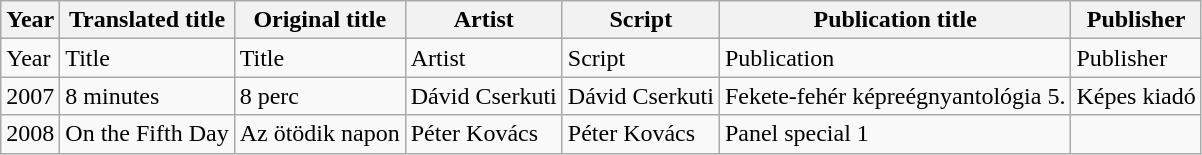<table | class="wikitable">
<tr valign="top">
<th><strong>Year</strong></th>
<th><strong>Translated title</strong></th>
<th><strong>Original title</strong></th>
<th><strong>Artist</strong></th>
<th><strong>Script</strong></th>
<th><strong>Publication title</strong></th>
<th><strong>Publisher</strong></th>
</tr>
<tr>
<td>Year</td>
<td>Title</td>
<td>Title</td>
<td>Artist</td>
<td>Script</td>
<td>Publication</td>
<td>Publisher</td>
</tr>
<tr>
<td>2007</td>
<td>8 minutes</td>
<td>8 perc</td>
<td>Dávid Cserkuti</td>
<td>Dávid Cserkuti</td>
<td>Fekete-fehér képreégnyantológia 5.</td>
<td>Képes kiadó</td>
</tr>
<tr>
<td>2008</td>
<td>On the Fifth Day</td>
<td>Az ötödik napon</td>
<td>Péter Kovács</td>
<td>Péter Kovács</td>
<td>Panel special 1</td>
<td></td>
</tr>
</table>
